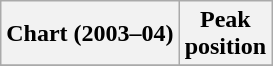<table class="wikitable">
<tr>
<th>Chart (2003–04)</th>
<th>Peak<br>position</th>
</tr>
<tr>
</tr>
</table>
